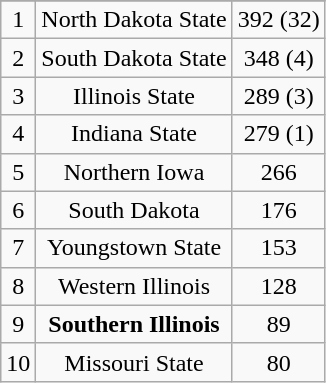<table class="wikitable">
<tr align="center">
</tr>
<tr align="center">
<td>1</td>
<td>North Dakota State</td>
<td>392 (32)</td>
</tr>
<tr align="center">
<td>2</td>
<td>South Dakota State</td>
<td>348 (4)</td>
</tr>
<tr align="center">
<td>3</td>
<td>Illinois State</td>
<td>289 (3)</td>
</tr>
<tr align="center">
<td>4</td>
<td>Indiana State</td>
<td>279 (1)</td>
</tr>
<tr align="center">
<td>5</td>
<td>Northern Iowa</td>
<td>266</td>
</tr>
<tr align="center">
<td>6</td>
<td>South Dakota</td>
<td>176</td>
</tr>
<tr align="center">
<td>7</td>
<td>Youngstown State</td>
<td>153</td>
</tr>
<tr align="center">
<td>8</td>
<td>Western Illinois</td>
<td>128</td>
</tr>
<tr align="center">
<td>9</td>
<td><strong>Southern Illinois</strong></td>
<td>89</td>
</tr>
<tr align="center">
<td>10</td>
<td>Missouri State</td>
<td>80</td>
</tr>
</table>
